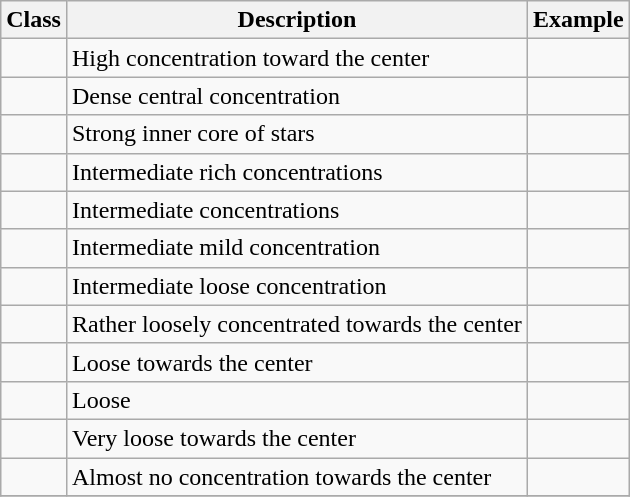<table class=wikitable>
<tr>
<th>Class</th>
<th>Description</th>
<th>Example</th>
</tr>
<tr>
<td></td>
<td>High concentration toward the center</td>
<td></td>
</tr>
<tr>
<td></td>
<td>Dense central concentration</td>
<td></td>
</tr>
<tr>
<td></td>
<td>Strong inner core of stars</td>
<td></td>
</tr>
<tr>
<td></td>
<td>Intermediate rich concentrations</td>
<td></td>
</tr>
<tr>
<td></td>
<td>Intermediate concentrations</td>
<td></td>
</tr>
<tr>
<td></td>
<td>Intermediate mild concentration</td>
<td></td>
</tr>
<tr>
<td></td>
<td>Intermediate loose concentration</td>
<td></td>
</tr>
<tr>
<td></td>
<td>Rather loosely concentrated towards the center</td>
<td></td>
</tr>
<tr>
<td></td>
<td>Loose towards the center</td>
<td></td>
</tr>
<tr>
<td></td>
<td>Loose</td>
<td></td>
</tr>
<tr>
<td></td>
<td>Very loose towards the center</td>
<td></td>
</tr>
<tr>
<td></td>
<td>Almost no concentration towards the center</td>
<td></td>
</tr>
<tr>
</tr>
</table>
